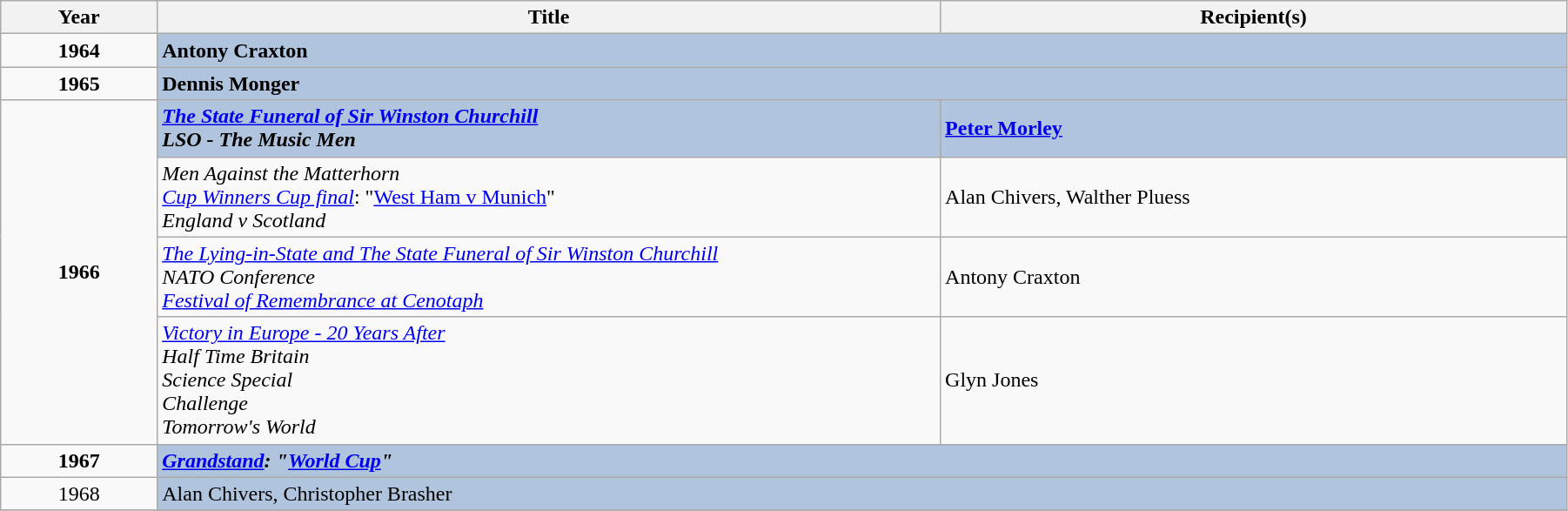<table class="wikitable" width="95%">
<tr>
<th width=5%>Year</th>
<th width=25%><strong>Title</strong></th>
<th width=20%><strong>Recipient(s)</strong></th>
</tr>
<tr>
<td rowspan="1" style="text-align:center;"><strong>1964</strong></td>
<td colspan="2" style="background:#B0C4DE;"><strong>Antony Craxton</strong></td>
</tr>
<tr>
<td rowspan="1" style="text-align:center;"><strong>1965</strong></td>
<td colspan="2" style="background:#B0C4DE;"><strong>Dennis Monger</strong></td>
</tr>
<tr>
<td rowspan="4" style="text-align:center;"><strong>1966</strong></td>
<td style="background:#B0C4DE;"><strong><em><a href='#'>The State Funeral of Sir Winston Churchill</a><br>LSO - The Music Men</em></strong></td>
<td style="background:#B0C4DE;"><strong><a href='#'>Peter Morley</a></strong></td>
</tr>
<tr>
<td><em>Men Against the Matterhorn</em><br><em><a href='#'>Cup Winners Cup final</a></em>: "<a href='#'>West Ham v Munich</a>"<br><em>England v Scotland</em></td>
<td>Alan Chivers, Walther Pluess</td>
</tr>
<tr>
<td><em><a href='#'>The Lying-in-State and The State Funeral of Sir Winston Churchill</a><br>NATO Conference<br><a href='#'>Festival of Remembrance at Cenotaph</a></em></td>
<td>Antony Craxton</td>
</tr>
<tr>
<td><em><a href='#'>Victory in Europe - 20 Years After</a><br>Half Time Britain<br>Science Special<br>Challenge<br>Tomorrow's World</em></td>
<td>Glyn Jones</td>
</tr>
<tr>
<td rowspan="1" style="text-align:center;"><strong>1967</strong></td>
<td colspan="2" style="background:#B0C4DE;"><strong><em><a href='#'>Grandstand</a><em>: "<a href='#'>World Cup</a>"<strong></td>
</tr>
<tr>
<td rowspan="1" style="text-align:center;"></strong>1968<strong></td>
<td colspan="2" style="background:#B0C4DE;"></em></strong>Alan Chivers, Christopher Brasher<strong><em></td>
</tr>
<tr>
</tr>
</table>
